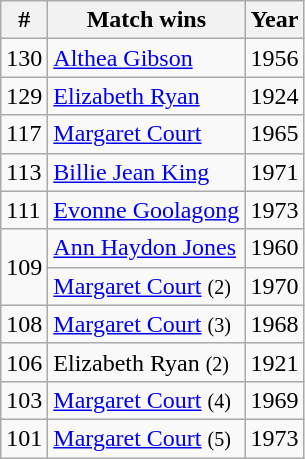<table class=wikitable style="display:inline-table;">
<tr>
<th>#</th>
<th>Match wins</th>
<th>Year</th>
</tr>
<tr>
<td>130</td>
<td> <a href='#'>Althea Gibson</a></td>
<td>1956</td>
</tr>
<tr>
<td>129</td>
<td> <a href='#'>Elizabeth Ryan</a></td>
<td>1924</td>
</tr>
<tr>
<td>117</td>
<td> <a href='#'>Margaret Court</a></td>
<td>1965</td>
</tr>
<tr>
<td>113</td>
<td> <a href='#'>Billie Jean King</a></td>
<td>1971</td>
</tr>
<tr>
<td>111</td>
<td> <a href='#'>Evonne Goolagong</a></td>
<td>1973</td>
</tr>
<tr>
<td rowspan="2">109</td>
<td> <a href='#'>Ann Haydon Jones</a></td>
<td>1960</td>
</tr>
<tr>
<td> <a href='#'>Margaret Court</a>  <small>(2)</small></td>
<td>1970</td>
</tr>
<tr>
<td>108</td>
<td> <a href='#'>Margaret Court</a> <small>(3)</small></td>
<td>1968</td>
</tr>
<tr>
<td>106</td>
<td> Elizabeth Ryan <small>(2)</small></td>
<td>1921</td>
</tr>
<tr>
<td>103</td>
<td> <a href='#'>Margaret Court</a> <small>(4)</small></td>
<td>1969</td>
</tr>
<tr>
<td>101</td>
<td> <a href='#'>Margaret Court</a> <small>(5)</small></td>
<td>1973</td>
</tr>
</table>
